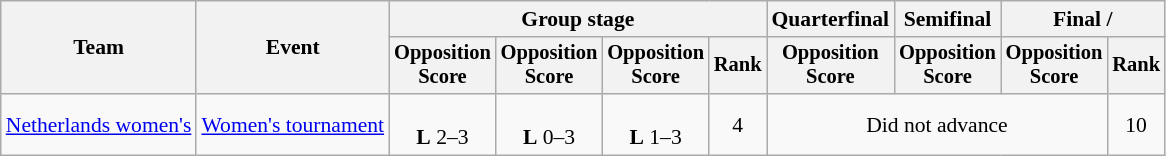<table class="wikitable" style="font-size:90%">
<tr>
<th rowspan=2>Team</th>
<th rowspan=2>Event</th>
<th colspan=4>Group stage</th>
<th>Quarterfinal</th>
<th>Semifinal</th>
<th colspan=2>Final / </th>
</tr>
<tr style="font-size:95%">
<th>Opposition<br>Score</th>
<th>Opposition<br>Score</th>
<th>Opposition<br>Score</th>
<th>Rank</th>
<th>Opposition<br>Score</th>
<th>Opposition<br>Score</th>
<th>Opposition<br>Score</th>
<th>Rank</th>
</tr>
<tr align=center>
<td align=left><a href='#'>Netherlands women's</a></td>
<td align=left><a href='#'>Women's tournament</a></td>
<td><br><strong>L</strong> 2–3</td>
<td><br><strong>L</strong> 0–3</td>
<td><br><strong>L</strong> 1–3</td>
<td>4</td>
<td colspan=3>Did not advance</td>
<td>10</td>
</tr>
</table>
